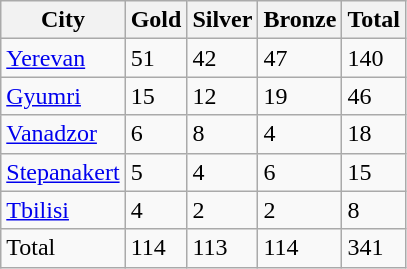<table class="wikitable sortable">
<tr>
<th>City</th>
<th>Gold</th>
<th>Silver</th>
<th>Bronze</th>
<th>Total</th>
</tr>
<tr>
<td> <a href='#'>Yerevan</a></td>
<td>51</td>
<td>42</td>
<td>47</td>
<td>140</td>
</tr>
<tr>
<td> <a href='#'>Gyumri</a></td>
<td>15</td>
<td>12</td>
<td>19</td>
<td>46</td>
</tr>
<tr>
<td> <a href='#'>Vanadzor</a></td>
<td>6</td>
<td>8</td>
<td>4</td>
<td>18</td>
</tr>
<tr>
<td> <a href='#'>Stepanakert</a></td>
<td>5</td>
<td>4</td>
<td>6</td>
<td>15</td>
</tr>
<tr>
<td> <a href='#'>Tbilisi</a></td>
<td>4</td>
<td>2</td>
<td>2</td>
<td>8</td>
</tr>
<tr>
<td>Total</td>
<td>114</td>
<td>113</td>
<td>114</td>
<td>341</td>
</tr>
</table>
